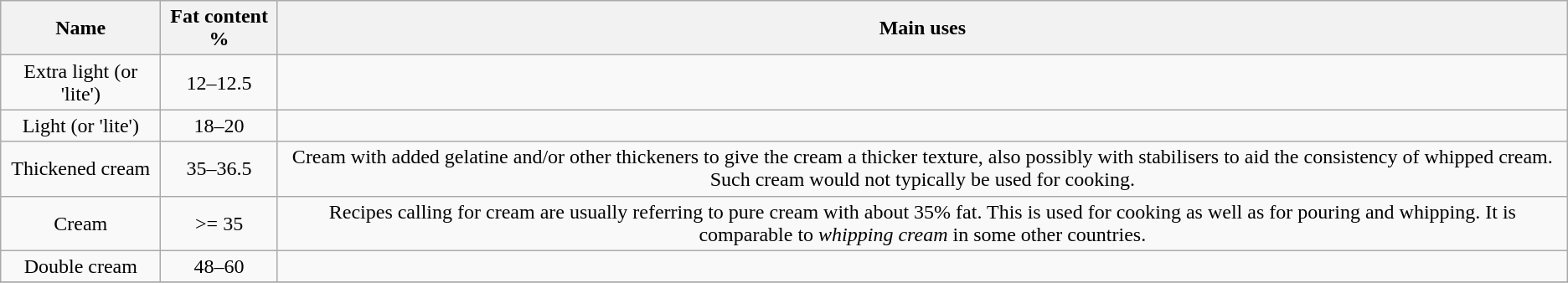<table class="wikitable">
<tr>
<th width=120px>Name</th>
<th>Fat content %</th>
<th>Main uses</th>
</tr>
<tr style="text-align: center;">
<td>Extra light (or 'lite')</td>
<td>12–12.5</td>
<td></td>
</tr>
<tr style="text-align: center;">
<td>Light (or 'lite')</td>
<td>18–20</td>
<td></td>
</tr>
<tr style="text-align: center;">
<td>Thickened cream</td>
<td>35–36.5</td>
<td>Cream with added gelatine and/or other thickeners to give the cream a thicker texture, also possibly with stabilisers to aid the consistency of whipped cream. Such cream would not typically be used for cooking.</td>
</tr>
<tr style="text-align: center;">
<td>Cream</td>
<td>>= 35</td>
<td>Recipes calling for cream are usually referring to pure cream with about 35% fat. This is used for cooking as well as for pouring and whipping. It is comparable to <em>whipping cream</em> in some other countries.</td>
</tr>
<tr style="text-align: center;">
<td>Double cream</td>
<td>48–60</td>
<td></td>
</tr>
<tr style="text-align: center;">
</tr>
</table>
